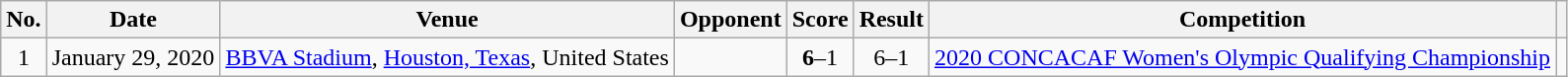<table class="wikitable plainrowheaders">
<tr>
<th>No.</th>
<th>Date</th>
<th>Venue</th>
<th>Opponent</th>
<th>Score</th>
<th>Result</th>
<th>Competition</th>
<th></th>
</tr>
<tr>
<td align="center">1</td>
<td>January 29, 2020</td>
<td><a href='#'>BBVA Stadium</a>, <a href='#'>Houston, Texas</a>, United States</td>
<td></td>
<td align="center"><strong>6</strong>–1</td>
<td align="center">6–1</td>
<td><a href='#'>2020 CONCACAF Women's Olympic Qualifying Championship</a></td>
<td></td>
</tr>
</table>
